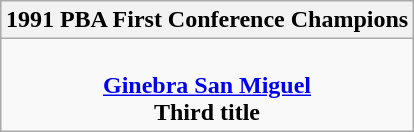<table class=wikitable style="text-align:center; margin:auto">
<tr>
<th>1991 PBA First Conference Champions</th>
</tr>
<tr>
<td><br> <strong><a href='#'>Ginebra San Miguel</a></strong> <br> <strong>Third title</strong></td>
</tr>
</table>
